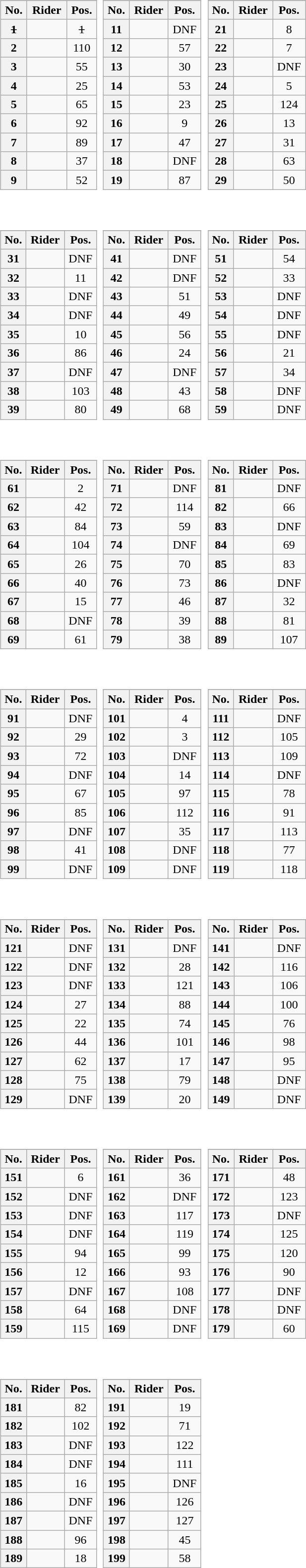<table>
<tr valign="top">
<td style="width:33%;"><br><table class="wikitable plainrowheaders" style="width:97%">
<tr>
</tr>
<tr style="text-align:center;">
<th scope="col">No.</th>
<th scope="col">Rider</th>
<th scope="col">Pos.</th>
</tr>
<tr>
<th scope="row" style="text-align:center;"><del>1</del></th>
<td><del></del></td>
<td style="text-align:center;"><del>1</del></td>
</tr>
<tr>
<th scope="row" style="text-align:center;">2</th>
<td></td>
<td style="text-align:center;">110</td>
</tr>
<tr>
<th scope="row" style="text-align:center;">3</th>
<td></td>
<td style="text-align:center;">55</td>
</tr>
<tr>
<th scope="row" style="text-align:center;">4</th>
<td></td>
<td style="text-align:center;">25</td>
</tr>
<tr>
<th scope="row" style="text-align:center;">5</th>
<td></td>
<td style="text-align:center;">65</td>
</tr>
<tr>
<th scope="row" style="text-align:center;">6</th>
<td></td>
<td style="text-align:center;">92</td>
</tr>
<tr>
<th scope="row" style="text-align:center;">7</th>
<td></td>
<td style="text-align:center;">89</td>
</tr>
<tr>
<th scope="row" style="text-align:center;">8</th>
<td></td>
<td style="text-align:center;">37</td>
</tr>
<tr>
<th scope="row" style="text-align:center;">9</th>
<td></td>
<td style="text-align:center;">52</td>
</tr>
</table>
</td>
<td><br><table class="wikitable plainrowheaders" style="width:97%">
<tr>
</tr>
<tr style="text-align:center;">
<th scope="col">No.</th>
<th scope="col">Rider</th>
<th scope="col">Pos.</th>
</tr>
<tr>
<th scope="row" style="text-align:center;">11</th>
<td></td>
<td style="text-align:center;">DNF</td>
</tr>
<tr>
<th scope="row" style="text-align:center;">12</th>
<td></td>
<td style="text-align:center;">57</td>
</tr>
<tr>
<th scope="row" style="text-align:center;">13</th>
<td></td>
<td style="text-align:center;">30</td>
</tr>
<tr>
<th scope="row" style="text-align:center;">14</th>
<td></td>
<td style="text-align:center;">53</td>
</tr>
<tr>
<th scope="row" style="text-align:center;">15</th>
<td></td>
<td style="text-align:center;">23</td>
</tr>
<tr>
<th scope="row" style="text-align:center;">16</th>
<td></td>
<td style="text-align:center;">9</td>
</tr>
<tr>
<th scope="row" style="text-align:center;">17</th>
<td></td>
<td style="text-align:center;">47</td>
</tr>
<tr>
<th scope="row" style="text-align:center;">18</th>
<td></td>
<td style="text-align:center;">DNF</td>
</tr>
<tr>
<th scope="row" style="text-align:center;">19</th>
<td></td>
<td style="text-align:center;">87</td>
</tr>
</table>
</td>
<td><br><table class="wikitable plainrowheaders" style="width:97%">
<tr>
</tr>
<tr style="text-align:center;">
<th scope="col">No.</th>
<th scope="col">Rider</th>
<th scope="col">Pos.</th>
</tr>
<tr>
<th scope="row" style="text-align:center;">21</th>
<td></td>
<td style="text-align:center;">8</td>
</tr>
<tr>
<th scope="row" style="text-align:center;">22</th>
<td></td>
<td style="text-align:center;">7</td>
</tr>
<tr>
<th scope="row" style="text-align:center;">23</th>
<td></td>
<td style="text-align:center;">DNF</td>
</tr>
<tr>
<th scope="row" style="text-align:center;">24</th>
<td></td>
<td style="text-align:center;">5</td>
</tr>
<tr>
<th scope="row" style="text-align:center;">25</th>
<td></td>
<td style="text-align:center;">124</td>
</tr>
<tr>
<th scope="row" style="text-align:center;">26</th>
<td></td>
<td style="text-align:center;">13</td>
</tr>
<tr>
<th scope="row" style="text-align:center;">27</th>
<td></td>
<td style="text-align:center;">31</td>
</tr>
<tr>
<th scope="row" style="text-align:center;">28</th>
<td></td>
<td style="text-align:center;">63</td>
</tr>
<tr>
<th scope="row" style="text-align:center;">29</th>
<td></td>
<td style="text-align:center;">50</td>
</tr>
</table>
</td>
</tr>
<tr valign="top">
<td><br><table class="wikitable plainrowheaders" style="width:97%">
<tr>
</tr>
<tr style="text-align:center;">
<th scope="col">No.</th>
<th scope="col">Rider</th>
<th scope="col">Pos.</th>
</tr>
<tr>
<th scope="row" style="text-align:center;">31</th>
<td></td>
<td style="text-align:center;">DNF</td>
</tr>
<tr>
<th scope="row" style="text-align:center;">32</th>
<td></td>
<td style="text-align:center;">11</td>
</tr>
<tr>
<th scope="row" style="text-align:center;">33</th>
<td></td>
<td style="text-align:center;">DNF</td>
</tr>
<tr>
<th scope="row" style="text-align:center;">34</th>
<td></td>
<td style="text-align:center;">DNF</td>
</tr>
<tr>
<th scope="row" style="text-align:center;">35</th>
<td></td>
<td style="text-align:center;">10</td>
</tr>
<tr>
<th scope="row" style="text-align:center;">36</th>
<td></td>
<td style="text-align:center;">86</td>
</tr>
<tr>
<th scope="row" style="text-align:center;">37</th>
<td></td>
<td style="text-align:center;">DNF</td>
</tr>
<tr>
<th scope="row" style="text-align:center;">38</th>
<td></td>
<td style="text-align:center;">103</td>
</tr>
<tr>
<th scope="row" style="text-align:center;">39</th>
<td></td>
<td style="text-align:center;">80</td>
</tr>
</table>
</td>
<td><br><table class="wikitable plainrowheaders" style="width:97%">
<tr>
</tr>
<tr style="text-align:center;">
<th scope="col">No.</th>
<th scope="col">Rider</th>
<th scope="col">Pos.</th>
</tr>
<tr>
<th scope="row" style="text-align:center;">41</th>
<td></td>
<td style="text-align:center;">DNF</td>
</tr>
<tr>
<th scope="row" style="text-align:center;">42</th>
<td></td>
<td style="text-align:center;">DNF</td>
</tr>
<tr>
<th scope="row" style="text-align:center;">43</th>
<td></td>
<td style="text-align:center;">51</td>
</tr>
<tr>
<th scope="row" style="text-align:center;">44</th>
<td></td>
<td style="text-align:center;">49</td>
</tr>
<tr>
<th scope="row" style="text-align:center;">45</th>
<td></td>
<td style="text-align:center;">56</td>
</tr>
<tr>
<th scope="row" style="text-align:center;">46</th>
<td></td>
<td style="text-align:center;">24</td>
</tr>
<tr>
<th scope="row" style="text-align:center;">47</th>
<td></td>
<td style="text-align:center;">DNF</td>
</tr>
<tr>
<th scope="row" style="text-align:center;">48</th>
<td></td>
<td style="text-align:center;">43</td>
</tr>
<tr>
<th scope="row" style="text-align:center;">49</th>
<td></td>
<td style="text-align:center;">68</td>
</tr>
</table>
</td>
<td><br><table class="wikitable plainrowheaders" style="width:97%">
<tr>
</tr>
<tr style="text-align:center;">
<th scope="col">No.</th>
<th scope="col">Rider</th>
<th scope="col">Pos.</th>
</tr>
<tr>
<th scope="row" style="text-align:center;">51</th>
<td></td>
<td style="text-align:center;">54</td>
</tr>
<tr>
<th scope="row" style="text-align:center;">52</th>
<td></td>
<td style="text-align:center;">33</td>
</tr>
<tr>
<th scope="row" style="text-align:center;">53</th>
<td></td>
<td style="text-align:center;">DNF</td>
</tr>
<tr>
<th scope="row" style="text-align:center;">54</th>
<td></td>
<td style="text-align:center;">DNF</td>
</tr>
<tr>
<th scope="row" style="text-align:center;">55</th>
<td></td>
<td style="text-align:center;">DNF</td>
</tr>
<tr>
<th scope="row" style="text-align:center;">56</th>
<td></td>
<td style="text-align:center;">21</td>
</tr>
<tr>
<th scope="row" style="text-align:center;">57</th>
<td></td>
<td style="text-align:center;">34</td>
</tr>
<tr>
<th scope="row" style="text-align:center;">58</th>
<td></td>
<td style="text-align:center;">DNF</td>
</tr>
<tr>
<th scope="row" style="text-align:center;">59</th>
<td></td>
<td style="text-align:center;">DNF</td>
</tr>
</table>
</td>
</tr>
<tr valign="top">
<td><br><table class="wikitable plainrowheaders" style="width:97%">
<tr>
</tr>
<tr style="text-align:center;">
<th scope="col">No.</th>
<th scope="col">Rider</th>
<th scope="col">Pos.</th>
</tr>
<tr>
<th scope="row" style="text-align:center;">61</th>
<td></td>
<td style="text-align:center;">2</td>
</tr>
<tr>
<th scope="row" style="text-align:center;">62</th>
<td></td>
<td style="text-align:center;">42</td>
</tr>
<tr>
<th scope="row" style="text-align:center;">63</th>
<td></td>
<td style="text-align:center;">84</td>
</tr>
<tr>
<th scope="row" style="text-align:center;">64</th>
<td></td>
<td style="text-align:center;">104</td>
</tr>
<tr>
<th scope="row" style="text-align:center;">65</th>
<td></td>
<td style="text-align:center;">26</td>
</tr>
<tr>
<th scope="row" style="text-align:center;">66</th>
<td></td>
<td style="text-align:center;">40</td>
</tr>
<tr>
<th scope="row" style="text-align:center;">67</th>
<td></td>
<td style="text-align:center;">15</td>
</tr>
<tr>
<th scope="row" style="text-align:center;">68</th>
<td></td>
<td style="text-align:center;">DNF</td>
</tr>
<tr>
<th scope="row" style="text-align:center;">69</th>
<td></td>
<td style="text-align:center;">61</td>
</tr>
</table>
</td>
<td><br><table class="wikitable plainrowheaders" style="width:97%">
<tr>
</tr>
<tr style="text-align:center;">
<th scope="col">No.</th>
<th scope="col">Rider</th>
<th scope="col">Pos.</th>
</tr>
<tr>
<th scope="row" style="text-align:center;">71</th>
<td></td>
<td style="text-align:center;">DNF</td>
</tr>
<tr>
<th scope="row" style="text-align:center;">72</th>
<td></td>
<td style="text-align:center;">114</td>
</tr>
<tr>
<th scope="row" style="text-align:center;">73</th>
<td></td>
<td style="text-align:center;">59</td>
</tr>
<tr>
<th scope="row" style="text-align:center;">74</th>
<td></td>
<td style="text-align:center;">DNF</td>
</tr>
<tr>
<th scope="row" style="text-align:center;">75</th>
<td></td>
<td style="text-align:center;">70</td>
</tr>
<tr>
<th scope="row" style="text-align:center;">76</th>
<td></td>
<td style="text-align:center;">73</td>
</tr>
<tr>
<th scope="row" style="text-align:center;">77</th>
<td></td>
<td style="text-align:center;">46</td>
</tr>
<tr>
<th scope="row" style="text-align:center;">78</th>
<td></td>
<td style="text-align:center;">39</td>
</tr>
<tr>
<th scope="row" style="text-align:center;">79</th>
<td></td>
<td style="text-align:center;">38</td>
</tr>
</table>
</td>
<td><br><table class="wikitable plainrowheaders" style="width:97%">
<tr>
</tr>
<tr style="text-align:center;">
<th scope="col">No.</th>
<th scope="col">Rider</th>
<th scope="col">Pos.</th>
</tr>
<tr>
<th scope="row" style="text-align:center;">81</th>
<td></td>
<td style="text-align:center;">DNF</td>
</tr>
<tr>
<th scope="row" style="text-align:center;">82</th>
<td></td>
<td style="text-align:center;">66</td>
</tr>
<tr>
<th scope="row" style="text-align:center;">83</th>
<td></td>
<td style="text-align:center;">DNF</td>
</tr>
<tr>
<th scope="row" style="text-align:center;">84</th>
<td></td>
<td style="text-align:center;">69</td>
</tr>
<tr>
<th scope="row" style="text-align:center;">85</th>
<td></td>
<td style="text-align:center;">83</td>
</tr>
<tr>
<th scope="row" style="text-align:center;">86</th>
<td></td>
<td style="text-align:center;">DNF</td>
</tr>
<tr>
<th scope="row" style="text-align:center;">87</th>
<td></td>
<td style="text-align:center;">32</td>
</tr>
<tr>
<th scope="row" style="text-align:center;">88</th>
<td></td>
<td style="text-align:center;">81</td>
</tr>
<tr>
<th scope="row" style="text-align:center;">89</th>
<td></td>
<td style="text-align:center;">107</td>
</tr>
</table>
</td>
</tr>
<tr valign="top">
<td><br><table class="wikitable plainrowheaders" style="width:97%">
<tr>
</tr>
<tr style="text-align:center;">
<th scope="col">No.</th>
<th scope="col">Rider</th>
<th scope="col">Pos.</th>
</tr>
<tr>
<th scope="row" style="text-align:center;">91</th>
<td></td>
<td style="text-align:center;">DNF</td>
</tr>
<tr>
<th scope="row" style="text-align:center;">92</th>
<td></td>
<td style="text-align:center;">29</td>
</tr>
<tr>
<th scope="row" style="text-align:center;">93</th>
<td></td>
<td style="text-align:center;">72</td>
</tr>
<tr>
<th scope="row" style="text-align:center;">94</th>
<td></td>
<td style="text-align:center;">DNF</td>
</tr>
<tr>
<th scope="row" style="text-align:center;">95</th>
<td></td>
<td style="text-align:center;">67</td>
</tr>
<tr>
<th scope="row" style="text-align:center;">96</th>
<td></td>
<td style="text-align:center;">85</td>
</tr>
<tr>
<th scope="row" style="text-align:center;">97</th>
<td></td>
<td style="text-align:center;">DNF</td>
</tr>
<tr>
<th scope="row" style="text-align:center;">98</th>
<td></td>
<td style="text-align:center;">41</td>
</tr>
<tr>
<th scope="row" style="text-align:center;">99</th>
<td></td>
<td style="text-align:center;">DNF</td>
</tr>
</table>
</td>
<td><br><table class="wikitable plainrowheaders" style="width:97%">
<tr>
</tr>
<tr style="text-align:center;">
<th scope="col">No.</th>
<th scope="col">Rider</th>
<th scope="col">Pos.</th>
</tr>
<tr>
<th scope="row" style="text-align:center;">101</th>
<td></td>
<td style="text-align:center;">4</td>
</tr>
<tr>
<th scope="row" style="text-align:center;">102</th>
<td></td>
<td style="text-align:center;">3</td>
</tr>
<tr>
<th scope="row" style="text-align:center;">103</th>
<td></td>
<td style="text-align:center;">DNF</td>
</tr>
<tr>
<th scope="row" style="text-align:center;">104</th>
<td></td>
<td style="text-align:center;">14</td>
</tr>
<tr>
<th scope="row" style="text-align:center;">105</th>
<td></td>
<td style="text-align:center;">97</td>
</tr>
<tr>
<th scope="row" style="text-align:center;">106</th>
<td></td>
<td style="text-align:center;">112</td>
</tr>
<tr>
<th scope="row" style="text-align:center;">107</th>
<td></td>
<td style="text-align:center;">35</td>
</tr>
<tr>
<th scope="row" style="text-align:center;">108</th>
<td></td>
<td style="text-align:center;">DNF</td>
</tr>
<tr>
<th scope="row" style="text-align:center;">109</th>
<td></td>
<td style="text-align:center;">DNF</td>
</tr>
</table>
</td>
<td><br><table class="wikitable plainrowheaders" style="width:97%">
<tr>
</tr>
<tr style="text-align:center;">
<th scope="col">No.</th>
<th scope="col">Rider</th>
<th scope="col">Pos.</th>
</tr>
<tr>
<th scope="row" style="text-align:center;">111</th>
<td></td>
<td style="text-align:center;">DNF</td>
</tr>
<tr>
<th scope="row" style="text-align:center;">112</th>
<td></td>
<td style="text-align:center;">105</td>
</tr>
<tr>
<th scope="row" style="text-align:center;">113</th>
<td></td>
<td style="text-align:center;">109</td>
</tr>
<tr>
<th scope="row" style="text-align:center;">114</th>
<td></td>
<td style="text-align:center;">DNF</td>
</tr>
<tr>
<th scope="row" style="text-align:center;">115</th>
<td></td>
<td style="text-align:center;">78</td>
</tr>
<tr>
<th scope="row" style="text-align:center;">116</th>
<td></td>
<td style="text-align:center;">91</td>
</tr>
<tr>
<th scope="row" style="text-align:center;">117</th>
<td></td>
<td style="text-align:center;">113</td>
</tr>
<tr>
<th scope="row" style="text-align:center;">118</th>
<td></td>
<td style="text-align:center;">77</td>
</tr>
<tr>
<th scope="row" style="text-align:center;">119</th>
<td></td>
<td style="text-align:center;">118</td>
</tr>
</table>
</td>
</tr>
<tr valign="top">
<td><br><table class="wikitable plainrowheaders" style="width:97%">
<tr>
</tr>
<tr style="text-align:center;">
<th scope="col">No.</th>
<th scope="col">Rider</th>
<th scope="col">Pos.</th>
</tr>
<tr>
<th scope="row" style="text-align:center;">121</th>
<td></td>
<td style="text-align:center;">DNF</td>
</tr>
<tr>
<th scope="row" style="text-align:center;">122</th>
<td></td>
<td style="text-align:center;">DNF</td>
</tr>
<tr>
<th scope="row" style="text-align:center;">123</th>
<td></td>
<td style="text-align:center;">DNF</td>
</tr>
<tr>
<th scope="row" style="text-align:center;">124</th>
<td></td>
<td style="text-align:center;">27</td>
</tr>
<tr>
<th scope="row" style="text-align:center;">125</th>
<td></td>
<td style="text-align:center;">22</td>
</tr>
<tr>
<th scope="row" style="text-align:center;">126</th>
<td></td>
<td style="text-align:center;">44</td>
</tr>
<tr>
<th scope="row" style="text-align:center;">127</th>
<td></td>
<td style="text-align:center;">62</td>
</tr>
<tr>
<th scope="row" style="text-align:center;">128</th>
<td></td>
<td style="text-align:center;">75</td>
</tr>
<tr>
<th scope="row" style="text-align:center;">129</th>
<td></td>
<td style="text-align:center;">DNF</td>
</tr>
</table>
</td>
<td><br><table class="wikitable plainrowheaders" style="width:97%">
<tr>
</tr>
<tr style="text-align:center;">
<th scope="col">No.</th>
<th scope="col">Rider</th>
<th scope="col">Pos.</th>
</tr>
<tr>
<th scope="row" style="text-align:center;">131</th>
<td></td>
<td style="text-align:center;">DNF</td>
</tr>
<tr>
<th scope="row" style="text-align:center;">132</th>
<td></td>
<td style="text-align:center;">28</td>
</tr>
<tr>
<th scope="row" style="text-align:center;">133</th>
<td></td>
<td style="text-align:center;">121</td>
</tr>
<tr>
<th scope="row" style="text-align:center;">134</th>
<td></td>
<td style="text-align:center;">88</td>
</tr>
<tr>
<th scope="row" style="text-align:center;">135</th>
<td></td>
<td style="text-align:center;">74</td>
</tr>
<tr>
<th scope="row" style="text-align:center;">136</th>
<td></td>
<td style="text-align:center;">101</td>
</tr>
<tr>
<th scope="row" style="text-align:center;">137</th>
<td></td>
<td style="text-align:center;">17</td>
</tr>
<tr>
<th scope="row" style="text-align:center;">138</th>
<td></td>
<td style="text-align:center;">79</td>
</tr>
<tr>
<th scope="row" style="text-align:center;">139</th>
<td></td>
<td style="text-align:center;">20</td>
</tr>
</table>
</td>
<td><br><table class="wikitable plainrowheaders" style="width:97%">
<tr>
</tr>
<tr style="text-align:center;">
<th scope="col">No.</th>
<th scope="col">Rider</th>
<th scope="col">Pos.</th>
</tr>
<tr>
<th scope="row" style="text-align:center;">141</th>
<td></td>
<td style="text-align:center;">DNF</td>
</tr>
<tr>
<th scope="row" style="text-align:center;">142</th>
<td></td>
<td style="text-align:center;">116</td>
</tr>
<tr>
<th scope="row" style="text-align:center;">143</th>
<td></td>
<td style="text-align:center;">106</td>
</tr>
<tr>
<th scope="row" style="text-align:center;">144</th>
<td></td>
<td style="text-align:center;">100</td>
</tr>
<tr>
<th scope="row" style="text-align:center;">145</th>
<td></td>
<td style="text-align:center;">76</td>
</tr>
<tr>
<th scope="row" style="text-align:center;">146</th>
<td></td>
<td style="text-align:center;">98</td>
</tr>
<tr>
<th scope="row" style="text-align:center;">147</th>
<td></td>
<td style="text-align:center;">95</td>
</tr>
<tr>
<th scope="row" style="text-align:center;">148</th>
<td></td>
<td style="text-align:center;">DNF</td>
</tr>
<tr>
<th scope="row" style="text-align:center;">149</th>
<td></td>
<td style="text-align:center;">DNF</td>
</tr>
</table>
</td>
</tr>
<tr valign="top">
<td><br><table class="wikitable plainrowheaders" style="width:97%">
<tr>
</tr>
<tr style="text-align:center;">
<th scope="col">No.</th>
<th scope="col">Rider</th>
<th scope="col">Pos.</th>
</tr>
<tr>
<th scope="row" style="text-align:center;">151</th>
<td></td>
<td style="text-align:center;">6</td>
</tr>
<tr>
<th scope="row" style="text-align:center;">152</th>
<td></td>
<td style="text-align:center;">DNF</td>
</tr>
<tr>
<th scope="row" style="text-align:center;">153</th>
<td></td>
<td style="text-align:center;">DNF</td>
</tr>
<tr>
<th scope="row" style="text-align:center;">154</th>
<td></td>
<td style="text-align:center;">DNF</td>
</tr>
<tr>
<th scope="row" style="text-align:center;">155</th>
<td></td>
<td style="text-align:center;">94</td>
</tr>
<tr>
<th scope="row" style="text-align:center;">156</th>
<td></td>
<td style="text-align:center;">12</td>
</tr>
<tr>
<th scope="row" style="text-align:center;">157</th>
<td></td>
<td style="text-align:center;">DNF</td>
</tr>
<tr>
<th scope="row" style="text-align:center;">158</th>
<td></td>
<td style="text-align:center;">64</td>
</tr>
<tr>
<th scope="row" style="text-align:center;">159</th>
<td></td>
<td style="text-align:center;">115</td>
</tr>
</table>
</td>
<td><br><table class="wikitable plainrowheaders" style="width:97%">
<tr>
</tr>
<tr style="text-align:center;">
<th scope="col">No.</th>
<th scope="col">Rider</th>
<th scope="col">Pos.</th>
</tr>
<tr>
<th scope="row" style="text-align:center;">161</th>
<td></td>
<td style="text-align:center;">36</td>
</tr>
<tr>
<th scope="row" style="text-align:center;">162</th>
<td></td>
<td style="text-align:center;">DNF</td>
</tr>
<tr>
<th scope="row" style="text-align:center;">163</th>
<td></td>
<td style="text-align:center;">117</td>
</tr>
<tr>
<th scope="row" style="text-align:center;">164</th>
<td></td>
<td style="text-align:center;">119</td>
</tr>
<tr>
<th scope="row" style="text-align:center;">165</th>
<td></td>
<td style="text-align:center;">99</td>
</tr>
<tr>
<th scope="row" style="text-align:center;">166</th>
<td></td>
<td style="text-align:center;">93</td>
</tr>
<tr>
<th scope="row" style="text-align:center;">167</th>
<td></td>
<td style="text-align:center;">108</td>
</tr>
<tr>
<th scope="row" style="text-align:center;">168</th>
<td></td>
<td style="text-align:center;">DNF</td>
</tr>
<tr>
<th scope="row" style="text-align:center;">169</th>
<td></td>
<td style="text-align:center;">DNF</td>
</tr>
</table>
</td>
<td><br><table class="wikitable plainrowheaders" style="width:97%">
<tr>
</tr>
<tr style="text-align:center;">
<th scope="col">No.</th>
<th scope="col">Rider</th>
<th scope="col">Pos.</th>
</tr>
<tr>
<th scope="row" style="text-align:center;">171</th>
<td></td>
<td style="text-align:center;">48</td>
</tr>
<tr>
<th scope="row" style="text-align:center;">172</th>
<td></td>
<td style="text-align:center;">123</td>
</tr>
<tr>
<th scope="row" style="text-align:center;">173</th>
<td></td>
<td style="text-align:center;">DNF</td>
</tr>
<tr>
<th scope="row" style="text-align:center;">174</th>
<td></td>
<td style="text-align:center;">125</td>
</tr>
<tr>
<th scope="row" style="text-align:center;">175</th>
<td></td>
<td style="text-align:center;">120</td>
</tr>
<tr>
<th scope="row" style="text-align:center;">176</th>
<td></td>
<td style="text-align:center;">90</td>
</tr>
<tr>
<th scope="row" style="text-align:center;">177</th>
<td></td>
<td style="text-align:center;">DNF</td>
</tr>
<tr>
<th scope="row" style="text-align:center;">178</th>
<td></td>
<td style="text-align:center;">DNF</td>
</tr>
<tr>
<th scope="row" style="text-align:center;">179</th>
<td></td>
<td style="text-align:center;">60</td>
</tr>
</table>
</td>
</tr>
<tr valign="top">
<td><br><table class="wikitable plainrowheaders" style="width:97%">
<tr>
</tr>
<tr style="text-align:center;">
<th scope="col">No.</th>
<th scope="col">Rider</th>
<th scope="col">Pos.</th>
</tr>
<tr>
<th scope="row" style="text-align:center;">181</th>
<td></td>
<td style="text-align:center;">82</td>
</tr>
<tr>
<th scope="row" style="text-align:center;">182</th>
<td></td>
<td style="text-align:center;">102</td>
</tr>
<tr>
<th scope="row" style="text-align:center;">183</th>
<td></td>
<td style="text-align:center;">DNF</td>
</tr>
<tr>
<th scope="row" style="text-align:center;">184</th>
<td></td>
<td style="text-align:center;">DNF</td>
</tr>
<tr>
<th scope="row" style="text-align:center;">185</th>
<td></td>
<td style="text-align:center;">16</td>
</tr>
<tr>
<th scope="row" style="text-align:center;">186</th>
<td></td>
<td style="text-align:center;">DNF</td>
</tr>
<tr>
<th scope="row" style="text-align:center;">187</th>
<td></td>
<td style="text-align:center;">DNF</td>
</tr>
<tr>
<th scope="row" style="text-align:center;">188</th>
<td></td>
<td style="text-align:center;">96</td>
</tr>
<tr>
<th scope="row" style="text-align:center;">189</th>
<td></td>
<td style="text-align:center;">18</td>
</tr>
</table>
</td>
<td><br><table class="wikitable plainrowheaders" style="width:97%">
<tr>
</tr>
<tr style="text-align:center;">
<th scope="col">No.</th>
<th scope="col">Rider</th>
<th scope="col">Pos.</th>
</tr>
<tr>
<th scope="row" style="text-align:center;">191</th>
<td></td>
<td style="text-align:center;">19</td>
</tr>
<tr>
<th scope="row" style="text-align:center;">192</th>
<td></td>
<td style="text-align:center;">71</td>
</tr>
<tr>
<th scope="row" style="text-align:center;">193</th>
<td></td>
<td style="text-align:center;">122</td>
</tr>
<tr>
<th scope="row" style="text-align:center;">194</th>
<td></td>
<td style="text-align:center;">111</td>
</tr>
<tr>
<th scope="row" style="text-align:center;">195</th>
<td></td>
<td style="text-align:center;">DNF</td>
</tr>
<tr>
<th scope="row" style="text-align:center;">196</th>
<td></td>
<td style="text-align:center;">126</td>
</tr>
<tr>
<th scope="row" style="text-align:center;">197</th>
<td></td>
<td style="text-align:center;">127</td>
</tr>
<tr>
<th scope="row" style="text-align:center;">198</th>
<td></td>
<td style="text-align:center;">45</td>
</tr>
<tr>
<th scope="row" style="text-align:center;">199</th>
<td></td>
<td style="text-align:center;">58</td>
</tr>
</table>
</td>
</tr>
</table>
